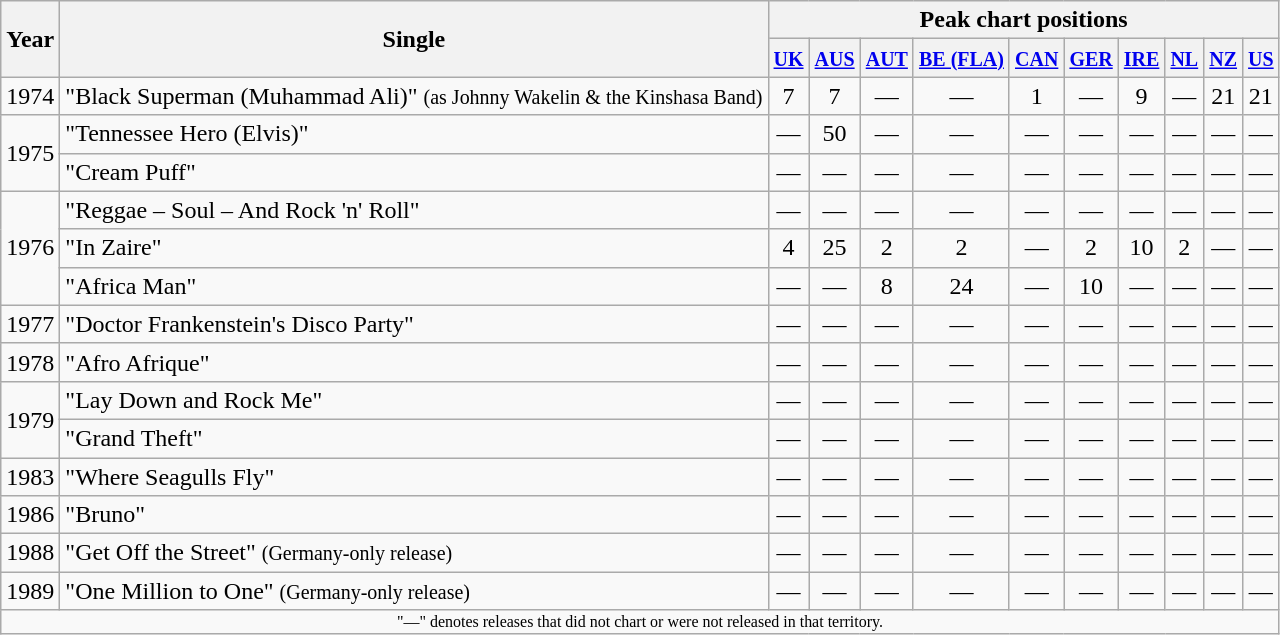<table class="wikitable" style="text-align:center">
<tr>
<th rowspan="2">Year</th>
<th rowspan="2">Single</th>
<th colspan="10">Peak chart positions</th>
</tr>
<tr>
<th><small><a href='#'>UK</a></small><br></th>
<th><small><a href='#'>AUS</a></small><br></th>
<th><small><a href='#'>AUT</a></small><br></th>
<th><small><a href='#'>BE (FLA)</a></small><br></th>
<th><small><a href='#'>CAN</a></small><br></th>
<th><small><a href='#'>GER</a></small><br></th>
<th><small><a href='#'>IRE</a></small><br></th>
<th><small><a href='#'>NL</a></small><br></th>
<th><small><a href='#'>NZ</a></small><br></th>
<th><small><a href='#'>US</a></small><br></th>
</tr>
<tr>
<td>1974</td>
<td align="left">"Black Superman (Muhammad Ali)" <small>(as Johnny Wakelin & the Kinshasa Band)</small></td>
<td>7</td>
<td>7</td>
<td>—</td>
<td>—</td>
<td>1</td>
<td>—</td>
<td>9</td>
<td>—</td>
<td>21</td>
<td>21</td>
</tr>
<tr>
<td rowspan="2">1975</td>
<td align="left">"Tennessee Hero (Elvis)"</td>
<td>—</td>
<td>50</td>
<td>—</td>
<td>—</td>
<td>—</td>
<td>—</td>
<td>—</td>
<td>—</td>
<td>—</td>
<td>—</td>
</tr>
<tr>
<td align="left">"Cream Puff"</td>
<td>—</td>
<td>—</td>
<td>—</td>
<td>—</td>
<td>—</td>
<td>—</td>
<td>—</td>
<td>—</td>
<td>—</td>
<td>—</td>
</tr>
<tr>
<td rowspan="3">1976</td>
<td align="left">"Reggae – Soul – And Rock 'n' Roll"</td>
<td>—</td>
<td>—</td>
<td>—</td>
<td>—</td>
<td>—</td>
<td>—</td>
<td>—</td>
<td>—</td>
<td>—</td>
<td>—</td>
</tr>
<tr>
<td align="left">"In Zaire"</td>
<td>4</td>
<td>25</td>
<td>2</td>
<td>2</td>
<td>—</td>
<td>2</td>
<td>10</td>
<td>2</td>
<td>—</td>
<td>—</td>
</tr>
<tr>
<td align="left">"Africa Man"</td>
<td>—</td>
<td>—</td>
<td>8</td>
<td>24</td>
<td>—</td>
<td>10</td>
<td>—</td>
<td>—</td>
<td>—</td>
<td>—</td>
</tr>
<tr>
<td>1977</td>
<td align="left">"Doctor Frankenstein's Disco Party"</td>
<td>—</td>
<td>—</td>
<td>—</td>
<td>—</td>
<td>—</td>
<td>—</td>
<td>—</td>
<td>—</td>
<td>—</td>
<td>—</td>
</tr>
<tr>
<td>1978</td>
<td align="left">"Afro Afrique"</td>
<td>—</td>
<td>—</td>
<td>—</td>
<td>—</td>
<td>—</td>
<td>—</td>
<td>—</td>
<td>—</td>
<td>—</td>
<td>—</td>
</tr>
<tr>
<td rowspan="2">1979</td>
<td align="left">"Lay Down and Rock Me"</td>
<td>—</td>
<td>—</td>
<td>—</td>
<td>—</td>
<td>—</td>
<td>—</td>
<td>—</td>
<td>—</td>
<td>—</td>
<td>—</td>
</tr>
<tr>
<td align="left">"Grand Theft"</td>
<td>—</td>
<td>—</td>
<td>—</td>
<td>—</td>
<td>—</td>
<td>—</td>
<td>—</td>
<td>—</td>
<td>—</td>
<td>—</td>
</tr>
<tr>
<td>1983</td>
<td align="left">"Where Seagulls Fly"</td>
<td>—</td>
<td>—</td>
<td>—</td>
<td>—</td>
<td>—</td>
<td>—</td>
<td>—</td>
<td>—</td>
<td>—</td>
<td>—</td>
</tr>
<tr>
<td>1986</td>
<td align="left">"Bruno"</td>
<td>—</td>
<td>—</td>
<td>—</td>
<td>—</td>
<td>—</td>
<td>—</td>
<td>—</td>
<td>—</td>
<td>—</td>
<td>—</td>
</tr>
<tr>
<td>1988</td>
<td align="left">"Get Off the Street" <small>(Germany-only release)</small></td>
<td>—</td>
<td>—</td>
<td>—</td>
<td>—</td>
<td>—</td>
<td>—</td>
<td>—</td>
<td>—</td>
<td>—</td>
<td>—</td>
</tr>
<tr>
<td>1989</td>
<td align="left">"One Million to One" <small>(Germany-only release)</small></td>
<td>—</td>
<td>—</td>
<td>—</td>
<td>—</td>
<td>—</td>
<td>—</td>
<td>—</td>
<td>—</td>
<td>—</td>
<td>—</td>
</tr>
<tr>
<td colspan="12" style="font-size:8pt">"—" denotes releases that did not chart or were not released in that territory.</td>
</tr>
</table>
